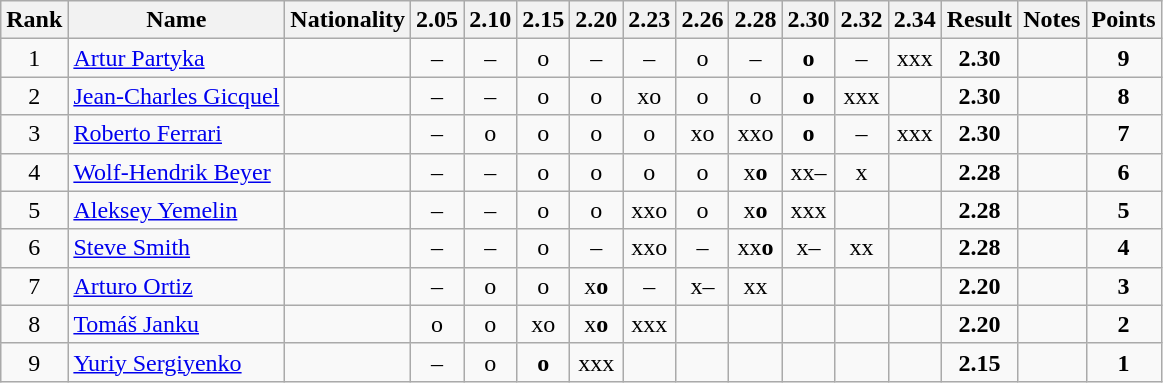<table class="wikitable sortable" style="text-align:center">
<tr>
<th>Rank</th>
<th>Name</th>
<th>Nationality</th>
<th>2.05</th>
<th>2.10</th>
<th>2.15</th>
<th>2.20</th>
<th>2.23</th>
<th>2.26</th>
<th>2.28</th>
<th>2.30</th>
<th>2.32</th>
<th>2.34</th>
<th>Result</th>
<th>Notes</th>
<th>Points</th>
</tr>
<tr>
<td>1</td>
<td align=left><a href='#'>Artur Partyka</a></td>
<td align=left></td>
<td>–</td>
<td>–</td>
<td>o</td>
<td>–</td>
<td>–</td>
<td>o</td>
<td>–</td>
<td><strong>o</strong></td>
<td>–</td>
<td>xxx</td>
<td><strong>2.30</strong></td>
<td></td>
<td><strong>9</strong></td>
</tr>
<tr>
<td>2</td>
<td align=left><a href='#'>Jean-Charles Gicquel</a></td>
<td align=left></td>
<td>–</td>
<td>–</td>
<td>o</td>
<td>o</td>
<td>xo</td>
<td>o</td>
<td>o</td>
<td><strong>o</strong></td>
<td>xxx</td>
<td></td>
<td><strong>2.30</strong></td>
<td></td>
<td><strong>8</strong></td>
</tr>
<tr>
<td>3</td>
<td align=left><a href='#'>Roberto Ferrari</a></td>
<td align=left></td>
<td>–</td>
<td>o</td>
<td>o</td>
<td>o</td>
<td>o</td>
<td>xo</td>
<td>xxo</td>
<td><strong>o</strong></td>
<td>–</td>
<td>xxx</td>
<td><strong>2.30</strong></td>
<td></td>
<td><strong>7</strong></td>
</tr>
<tr>
<td>4</td>
<td align=left><a href='#'>Wolf-Hendrik Beyer</a></td>
<td align=left></td>
<td>–</td>
<td>–</td>
<td>o</td>
<td>o</td>
<td>o</td>
<td>o</td>
<td>x<strong>o</strong></td>
<td>xx–</td>
<td>x</td>
<td></td>
<td><strong>2.28</strong></td>
<td></td>
<td><strong>6</strong></td>
</tr>
<tr>
<td>5</td>
<td align=left><a href='#'>Aleksey Yemelin</a></td>
<td align=left></td>
<td>–</td>
<td>–</td>
<td>o</td>
<td>o</td>
<td>xxo</td>
<td>o</td>
<td>x<strong>o</strong></td>
<td>xxx</td>
<td></td>
<td></td>
<td><strong>2.28</strong></td>
<td></td>
<td><strong>5</strong></td>
</tr>
<tr>
<td>6</td>
<td align=left><a href='#'>Steve Smith</a></td>
<td align=left></td>
<td>–</td>
<td>–</td>
<td>o</td>
<td>–</td>
<td>xxo</td>
<td>–</td>
<td>xx<strong>o</strong></td>
<td>x–</td>
<td>xx</td>
<td></td>
<td><strong>2.28</strong></td>
<td></td>
<td><strong>4</strong></td>
</tr>
<tr>
<td>7</td>
<td align=left><a href='#'>Arturo Ortiz</a></td>
<td align=left></td>
<td>–</td>
<td>o</td>
<td>o</td>
<td>x<strong>o</strong></td>
<td>–</td>
<td>x–</td>
<td>xx</td>
<td></td>
<td></td>
<td></td>
<td><strong>2.20</strong></td>
<td></td>
<td><strong>3</strong></td>
</tr>
<tr>
<td>8</td>
<td align=left><a href='#'>Tomáš Janku</a></td>
<td align=left></td>
<td>o</td>
<td>o</td>
<td>xo</td>
<td>x<strong>o</strong></td>
<td>xxx</td>
<td></td>
<td></td>
<td></td>
<td></td>
<td></td>
<td><strong>2.20</strong></td>
<td></td>
<td><strong>2</strong></td>
</tr>
<tr>
<td>9</td>
<td align=left><a href='#'>Yuriy Sergiyenko</a></td>
<td align=left></td>
<td>–</td>
<td>o</td>
<td><strong>o</strong></td>
<td>xxx</td>
<td></td>
<td></td>
<td></td>
<td></td>
<td></td>
<td></td>
<td><strong>2.15</strong></td>
<td></td>
<td><strong>1</strong></td>
</tr>
</table>
